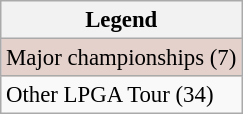<table class="wikitable" style="font-size:95%;">
<tr>
<th>Legend</th>
</tr>
<tr style="background:#e5d1cb;">
<td>Major championships (7)</td>
</tr>
<tr>
<td>Other LPGA Tour (34)</td>
</tr>
</table>
